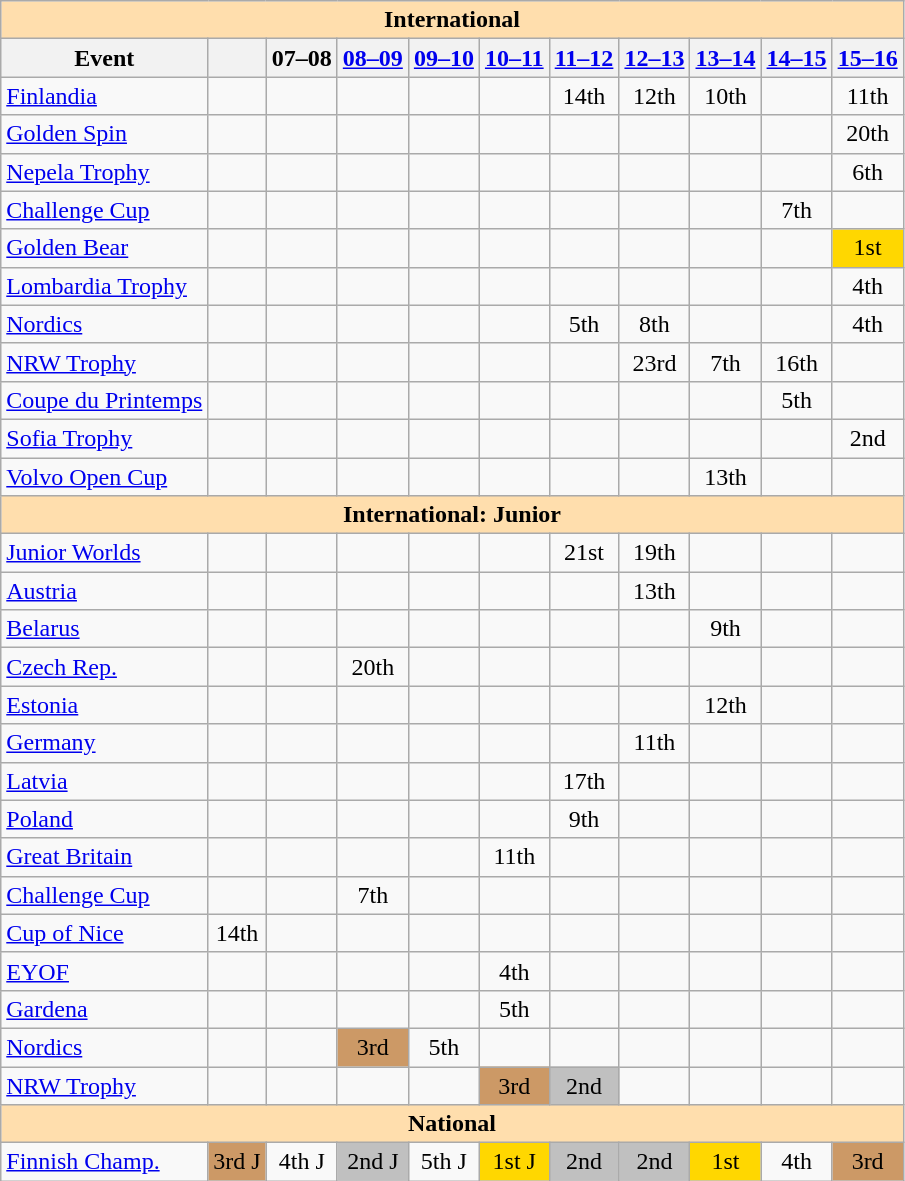<table class="wikitable" style="text-align:center">
<tr>
<th style="background-color: #ffdead; " colspan=11 align=center>International</th>
</tr>
<tr>
<th>Event</th>
<th></th>
<th>07–08</th>
<th><a href='#'>08–09</a></th>
<th><a href='#'>09–10</a></th>
<th><a href='#'>10–11</a></th>
<th><a href='#'>11–12</a></th>
<th><a href='#'>12–13</a></th>
<th><a href='#'>13–14</a></th>
<th><a href='#'>14–15</a></th>
<th><a href='#'>15–16</a></th>
</tr>
<tr>
<td align=left> <a href='#'>Finlandia</a></td>
<td></td>
<td></td>
<td></td>
<td></td>
<td></td>
<td>14th</td>
<td>12th</td>
<td>10th</td>
<td></td>
<td>11th</td>
</tr>
<tr>
<td align=left> <a href='#'>Golden Spin</a></td>
<td></td>
<td></td>
<td></td>
<td></td>
<td></td>
<td></td>
<td></td>
<td></td>
<td></td>
<td>20th</td>
</tr>
<tr>
<td align=left> <a href='#'>Nepela Trophy</a></td>
<td></td>
<td></td>
<td></td>
<td></td>
<td></td>
<td></td>
<td></td>
<td></td>
<td></td>
<td>6th</td>
</tr>
<tr>
<td align=left><a href='#'>Challenge Cup</a></td>
<td></td>
<td></td>
<td></td>
<td></td>
<td></td>
<td></td>
<td></td>
<td></td>
<td>7th</td>
<td></td>
</tr>
<tr>
<td align=left><a href='#'>Golden Bear</a></td>
<td></td>
<td></td>
<td></td>
<td></td>
<td></td>
<td></td>
<td></td>
<td></td>
<td></td>
<td bgcolor=gold>1st</td>
</tr>
<tr>
<td align=left><a href='#'>Lombardia Trophy</a></td>
<td></td>
<td></td>
<td></td>
<td></td>
<td></td>
<td></td>
<td></td>
<td></td>
<td></td>
<td>4th</td>
</tr>
<tr>
<td align=left><a href='#'>Nordics</a></td>
<td></td>
<td></td>
<td></td>
<td></td>
<td></td>
<td>5th</td>
<td>8th</td>
<td></td>
<td></td>
<td>4th</td>
</tr>
<tr>
<td align=left><a href='#'>NRW Trophy</a></td>
<td></td>
<td></td>
<td></td>
<td></td>
<td></td>
<td></td>
<td>23rd</td>
<td>7th</td>
<td>16th</td>
<td></td>
</tr>
<tr>
<td align=left><a href='#'>Coupe du Printemps</a></td>
<td></td>
<td></td>
<td></td>
<td></td>
<td></td>
<td></td>
<td></td>
<td></td>
<td>5th</td>
<td></td>
</tr>
<tr>
<td align=left><a href='#'>Sofia Trophy</a></td>
<td></td>
<td></td>
<td></td>
<td></td>
<td></td>
<td></td>
<td></td>
<td></td>
<td></td>
<td>2nd</td>
</tr>
<tr>
<td align=left><a href='#'>Volvo Open Cup</a></td>
<td></td>
<td></td>
<td></td>
<td></td>
<td></td>
<td></td>
<td></td>
<td>13th</td>
<td></td>
<td></td>
</tr>
<tr>
<th style="background-color: #ffdead; " colspan=11 align=center>International: Junior</th>
</tr>
<tr>
<td align=left><a href='#'>Junior Worlds</a></td>
<td></td>
<td></td>
<td></td>
<td></td>
<td></td>
<td>21st</td>
<td>19th</td>
<td></td>
<td></td>
<td></td>
</tr>
<tr>
<td align=left> <a href='#'>Austria</a></td>
<td></td>
<td></td>
<td></td>
<td></td>
<td></td>
<td></td>
<td>13th</td>
<td></td>
<td></td>
<td></td>
</tr>
<tr>
<td align=left> <a href='#'>Belarus</a></td>
<td></td>
<td></td>
<td></td>
<td></td>
<td></td>
<td></td>
<td></td>
<td>9th</td>
<td></td>
<td></td>
</tr>
<tr>
<td align=left> <a href='#'>Czech Rep.</a></td>
<td></td>
<td></td>
<td>20th</td>
<td></td>
<td></td>
<td></td>
<td></td>
<td></td>
<td></td>
<td></td>
</tr>
<tr>
<td align=left> <a href='#'>Estonia</a></td>
<td></td>
<td></td>
<td></td>
<td></td>
<td></td>
<td></td>
<td></td>
<td>12th</td>
<td></td>
<td></td>
</tr>
<tr>
<td align=left> <a href='#'>Germany</a></td>
<td></td>
<td></td>
<td></td>
<td></td>
<td></td>
<td></td>
<td>11th</td>
<td></td>
<td></td>
<td></td>
</tr>
<tr>
<td align=left> <a href='#'>Latvia</a></td>
<td></td>
<td></td>
<td></td>
<td></td>
<td></td>
<td>17th</td>
<td></td>
<td></td>
<td></td>
<td></td>
</tr>
<tr>
<td align=left> <a href='#'>Poland</a></td>
<td></td>
<td></td>
<td></td>
<td></td>
<td></td>
<td>9th</td>
<td></td>
<td></td>
<td></td>
<td></td>
</tr>
<tr>
<td align=left> <a href='#'>Great Britain</a></td>
<td></td>
<td></td>
<td></td>
<td></td>
<td>11th</td>
<td></td>
<td></td>
<td></td>
<td></td>
<td></td>
</tr>
<tr>
<td align=left><a href='#'>Challenge Cup</a></td>
<td></td>
<td></td>
<td>7th</td>
<td></td>
<td></td>
<td></td>
<td></td>
<td></td>
<td></td>
<td></td>
</tr>
<tr>
<td align=left><a href='#'>Cup of Nice</a></td>
<td>14th</td>
<td></td>
<td></td>
<td></td>
<td></td>
<td></td>
<td></td>
<td></td>
<td></td>
<td></td>
</tr>
<tr>
<td align=left><a href='#'>EYOF</a></td>
<td></td>
<td></td>
<td></td>
<td></td>
<td>4th</td>
<td></td>
<td></td>
<td></td>
<td></td>
<td></td>
</tr>
<tr>
<td align=left><a href='#'>Gardena</a></td>
<td></td>
<td></td>
<td></td>
<td></td>
<td>5th</td>
<td></td>
<td></td>
<td></td>
<td></td>
<td></td>
</tr>
<tr>
<td align=left><a href='#'>Nordics</a></td>
<td></td>
<td></td>
<td bgcolor=cc9966>3rd</td>
<td>5th</td>
<td></td>
<td></td>
<td></td>
<td></td>
<td></td>
<td></td>
</tr>
<tr>
<td align=left><a href='#'>NRW Trophy</a></td>
<td></td>
<td></td>
<td></td>
<td></td>
<td bgcolor=cc9966>3rd</td>
<td bgcolor=silver>2nd</td>
<td></td>
<td></td>
<td></td>
<td></td>
</tr>
<tr>
<th style="background-color: #ffdead; " colspan=11 align=center>National</th>
</tr>
<tr>
<td align=left><a href='#'>Finnish Champ.</a></td>
<td bgcolor=cc9966>3rd J</td>
<td>4th J</td>
<td bgcolor=silver>2nd J</td>
<td>5th J</td>
<td bgcolor=gold>1st J</td>
<td bgcolor=silver>2nd</td>
<td bgcolor=silver>2nd</td>
<td bgcolor=gold>1st</td>
<td>4th</td>
<td bgcolor=cc9966>3rd</td>
</tr>
</table>
